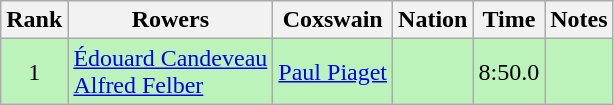<table class="wikitable sortable" style="text-align:center">
<tr>
<th>Rank</th>
<th>Rowers</th>
<th>Coxswain</th>
<th>Nation</th>
<th>Time</th>
<th>Notes</th>
</tr>
<tr bgcolor=bbf3bb>
<td>1</td>
<td align=left><a href='#'>Édouard Candeveau</a><br><a href='#'>Alfred Felber</a></td>
<td align=left><a href='#'>Paul Piaget</a></td>
<td align=left></td>
<td>8:50.0</td>
<td></td>
</tr>
</table>
